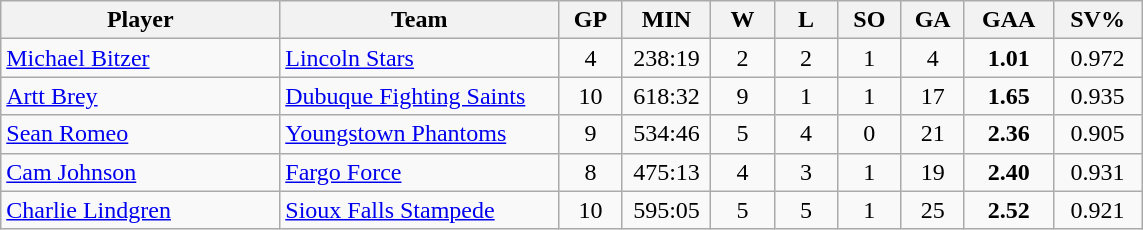<table class="wikitable" style="text-align:center">
<tr>
<th bgcolor="#DDDDFF" width="22%">Player</th>
<th bgcolor="#DDDDFF" width="22%">Team</th>
<th bgcolor="#DDDDFF" width="5%">GP</th>
<th bgcolor="#DDDDFF" width="7%">MIN</th>
<th bgcolor="#DDDDFF" width="5%">W</th>
<th bgcolor="#DDDDFF" width="5%">L</th>
<th bgcolor="#DDDDFF" width="5%">SO</th>
<th bgcolor="#DDDDFF" width="5%">GA</th>
<th bgcolor="#DDDDFF" width="7%">GAA</th>
<th bgcolor="#DDDDFF" width="7%">SV%</th>
</tr>
<tr>
<td align=left><a href='#'>Michael Bitzer</a></td>
<td align=left><a href='#'>Lincoln Stars</a></td>
<td>4</td>
<td>238:19</td>
<td>2</td>
<td>2</td>
<td>1</td>
<td>4</td>
<td><strong>1.01</strong></td>
<td>0.972</td>
</tr>
<tr>
<td align=left><a href='#'>Artt Brey</a></td>
<td align=left><a href='#'>Dubuque Fighting Saints</a></td>
<td>10</td>
<td>618:32</td>
<td>9</td>
<td>1</td>
<td>1</td>
<td>17</td>
<td><strong>1.65</strong></td>
<td>0.935</td>
</tr>
<tr>
<td align=left><a href='#'>Sean Romeo</a></td>
<td align=left><a href='#'>Youngstown Phantoms</a></td>
<td>9</td>
<td>534:46</td>
<td>5</td>
<td>4</td>
<td>0</td>
<td>21</td>
<td><strong>2.36</strong></td>
<td>0.905</td>
</tr>
<tr>
<td align=left><a href='#'>Cam Johnson</a></td>
<td align=left><a href='#'>Fargo Force</a></td>
<td>8</td>
<td>475:13</td>
<td>4</td>
<td>3</td>
<td>1</td>
<td>19</td>
<td><strong>2.40</strong></td>
<td>0.931</td>
</tr>
<tr>
<td align=left><a href='#'>Charlie Lindgren</a></td>
<td align=left><a href='#'>Sioux Falls Stampede</a></td>
<td>10</td>
<td>595:05</td>
<td>5</td>
<td>5</td>
<td>1</td>
<td>25</td>
<td><strong>2.52</strong></td>
<td>0.921</td>
</tr>
</table>
